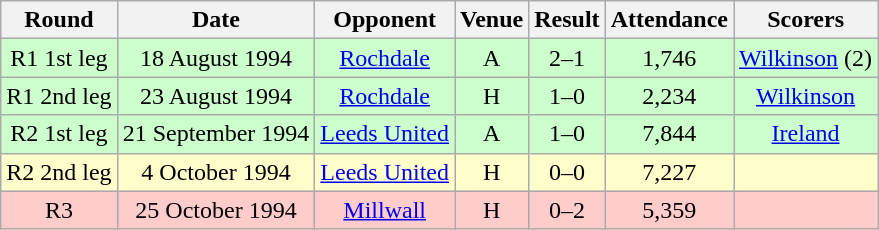<table class="wikitable" style="font-size:100%; text-align:center">
<tr>
<th>Round</th>
<th>Date</th>
<th>Opponent</th>
<th>Venue</th>
<th>Result</th>
<th>Attendance</th>
<th>Scorers</th>
</tr>
<tr style="background-color: #CCFFCC;">
<td>R1 1st leg</td>
<td>18 August 1994</td>
<td><a href='#'>Rochdale</a></td>
<td>A</td>
<td>2–1</td>
<td>1,746</td>
<td><a href='#'>Wilkinson</a> (2)</td>
</tr>
<tr style="background-color: #CCFFCC;">
<td>R1 2nd leg</td>
<td>23 August 1994</td>
<td><a href='#'>Rochdale</a></td>
<td>H</td>
<td>1–0</td>
<td>2,234</td>
<td><a href='#'>Wilkinson</a></td>
</tr>
<tr style="background-color: #CCFFCC;">
<td>R2 1st leg</td>
<td>21 September 1994</td>
<td><a href='#'>Leeds United</a></td>
<td>A</td>
<td>1–0</td>
<td>7,844</td>
<td><a href='#'>Ireland</a></td>
</tr>
<tr style="background-color: #FFFFCC;">
<td>R2 2nd leg</td>
<td>4 October 1994</td>
<td><a href='#'>Leeds United</a></td>
<td>H</td>
<td>0–0</td>
<td>7,227</td>
<td></td>
</tr>
<tr style="background-color: #FFCCCC;">
<td>R3</td>
<td>25 October 1994</td>
<td><a href='#'>Millwall</a></td>
<td>H</td>
<td>0–2</td>
<td>5,359</td>
<td></td>
</tr>
</table>
